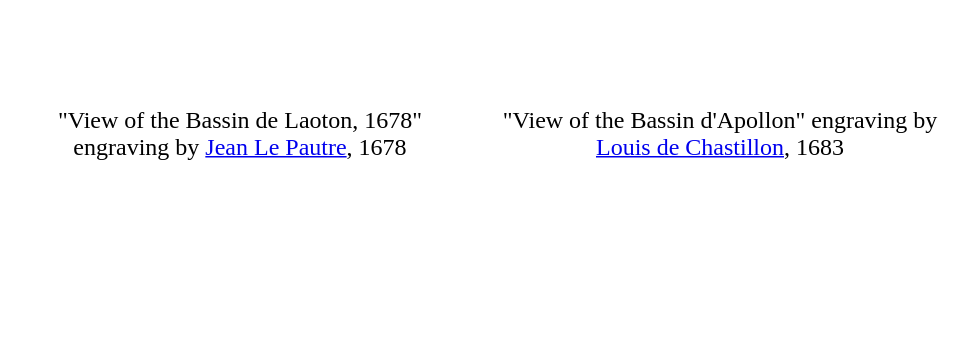<table border="0"  style="background:white; color:black; height:230px; margin:auto; vertical-align:bottom;" cellpadding="10px" cellspacing="0px">
<tr style="text-align:center;">
<td></td>
<td></td>
</tr>
<tr style="text-align:center; vertical-align:top;">
<td style="width:300px;">"View of the Bassin de Laoton, 1678" engraving by <a href='#'>Jean Le Pautre</a>, 1678</td>
<td style="width:300px;">"View of the Bassin d'Apollon" engraving by <a href='#'>Louis de Chastillon</a>, 1683</td>
</tr>
</table>
